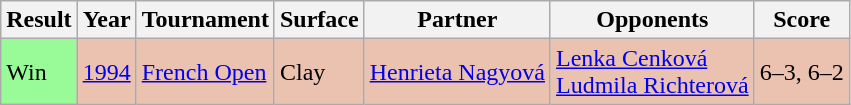<table class="sortable wikitable">
<tr>
<th>Result</th>
<th>Year</th>
<th>Tournament</th>
<th>Surface</th>
<th>Partner</th>
<th>Opponents</th>
<th class=unsortable>Score</th>
</tr>
<tr bgcolor=EBC2AF>
<td bgcolor=98FB98>Win</td>
<td><a href='#'>1994</a></td>
<td><a href='#'>French Open</a></td>
<td>Clay</td>
<td> <a href='#'>Henrieta Nagyová</a></td>
<td> <a href='#'>Lenka Cenková</a><br> <a href='#'>Ludmila Richterová</a></td>
<td>6–3, 6–2</td>
</tr>
</table>
